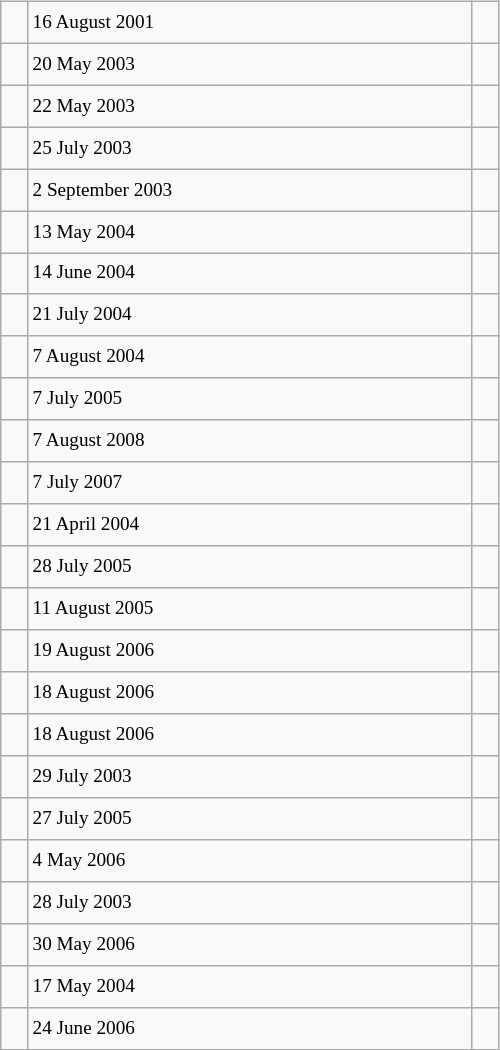<table class="wikitable" style="font-size: 80%; float: left; width: 26em; margin-right: 1em; height: 700px">
<tr>
<td></td>
<td>16 August 2001</td>
<td></td>
</tr>
<tr>
<td></td>
<td>20 May 2003</td>
<td></td>
</tr>
<tr>
<td></td>
<td>22 May 2003</td>
<td></td>
</tr>
<tr>
<td></td>
<td>25 July 2003</td>
<td></td>
</tr>
<tr>
<td></td>
<td>2 September 2003</td>
<td></td>
</tr>
<tr>
<td></td>
<td>13 May 2004</td>
<td></td>
</tr>
<tr>
<td></td>
<td>14 June 2004</td>
<td></td>
</tr>
<tr>
<td></td>
<td>21 July 2004</td>
<td></td>
</tr>
<tr>
<td></td>
<td>7 August 2004</td>
<td></td>
</tr>
<tr>
<td></td>
<td>7 July 2005</td>
<td></td>
</tr>
<tr>
<td></td>
<td>7 August 2008</td>
<td></td>
</tr>
<tr>
<td></td>
<td>7 July 2007</td>
<td></td>
</tr>
<tr>
<td></td>
<td>21 April 2004</td>
<td></td>
</tr>
<tr>
<td></td>
<td>28 July 2005</td>
<td></td>
</tr>
<tr>
<td></td>
<td>11 August 2005</td>
<td></td>
</tr>
<tr>
<td></td>
<td>19 August 2006</td>
<td></td>
</tr>
<tr>
<td></td>
<td>18 August 2006</td>
<td></td>
</tr>
<tr>
<td></td>
<td>18 August 2006</td>
<td></td>
</tr>
<tr>
<td></td>
<td>29 July 2003</td>
<td></td>
</tr>
<tr>
<td></td>
<td>27 July 2005</td>
<td></td>
</tr>
<tr>
<td></td>
<td>4 May 2006</td>
<td></td>
</tr>
<tr>
<td></td>
<td>28 July 2003</td>
<td></td>
</tr>
<tr>
<td></td>
<td>30 May 2006</td>
<td></td>
</tr>
<tr>
<td></td>
<td>17 May 2004</td>
<td></td>
</tr>
<tr>
<td></td>
<td>24 June 2006</td>
<td></td>
</tr>
</table>
